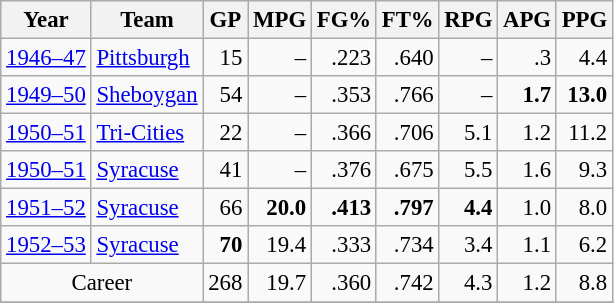<table class="wikitable sortable" style="font-size:95%; text-align:right;">
<tr>
<th>Year</th>
<th>Team</th>
<th>GP</th>
<th>MPG</th>
<th>FG%</th>
<th>FT%</th>
<th>RPG</th>
<th>APG</th>
<th>PPG</th>
</tr>
<tr>
<td style="text-align:left;"><a href='#'>1946–47</a></td>
<td style="text-align:left;"><a href='#'>Pittsburgh</a></td>
<td>15</td>
<td>–</td>
<td>.223</td>
<td>.640</td>
<td>–</td>
<td>.3</td>
<td>4.4</td>
</tr>
<tr>
<td style="text-align:left;"><a href='#'>1949–50</a></td>
<td style="text-align:left;"><a href='#'>Sheboygan</a></td>
<td>54</td>
<td>–</td>
<td>.353</td>
<td>.766</td>
<td>–</td>
<td><strong>1.7</strong></td>
<td><strong>13.0</strong></td>
</tr>
<tr>
<td style="text-align:left;"><a href='#'>1950–51</a></td>
<td style="text-align:left;"><a href='#'>Tri-Cities</a></td>
<td>22</td>
<td>–</td>
<td>.366</td>
<td>.706</td>
<td>5.1</td>
<td>1.2</td>
<td>11.2</td>
</tr>
<tr>
<td style="text-align:left;"><a href='#'>1950–51</a></td>
<td style="text-align:left;"><a href='#'>Syracuse</a></td>
<td>41</td>
<td>–</td>
<td>.376</td>
<td>.675</td>
<td>5.5</td>
<td>1.6</td>
<td>9.3</td>
</tr>
<tr>
<td style="text-align:left;"><a href='#'>1951–52</a></td>
<td style="text-align:left;"><a href='#'>Syracuse</a></td>
<td>66</td>
<td><strong>20.0</strong></td>
<td><strong>.413</strong></td>
<td><strong>.797</strong></td>
<td><strong>4.4</strong></td>
<td>1.0</td>
<td>8.0</td>
</tr>
<tr>
<td style="text-align:left;"><a href='#'>1952–53</a></td>
<td style="text-align:left;"><a href='#'>Syracuse</a></td>
<td><strong>70</strong></td>
<td>19.4</td>
<td>.333</td>
<td>.734</td>
<td>3.4</td>
<td>1.1</td>
<td>6.2</td>
</tr>
<tr>
<td style="text-align:center;" colspan="2">Career</td>
<td>268</td>
<td>19.7</td>
<td>.360</td>
<td>.742</td>
<td>4.3</td>
<td>1.2</td>
<td>8.8</td>
</tr>
<tr>
</tr>
</table>
